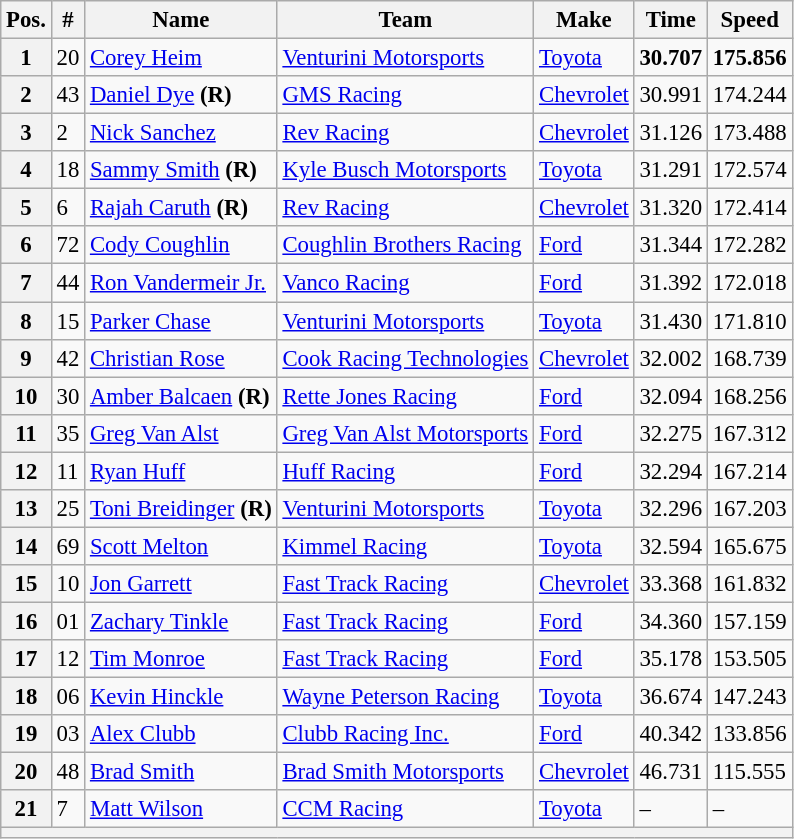<table class="wikitable" style="font-size:95%">
<tr>
<th>Pos.</th>
<th>#</th>
<th>Name</th>
<th>Team</th>
<th>Make</th>
<th>Time</th>
<th>Speed</th>
</tr>
<tr>
<th>1</th>
<td>20</td>
<td><a href='#'>Corey Heim</a></td>
<td><a href='#'>Venturini Motorsports</a></td>
<td><a href='#'>Toyota</a></td>
<td><strong>30.707</strong></td>
<td><strong>175.856</strong></td>
</tr>
<tr>
<th>2</th>
<td>43</td>
<td><a href='#'>Daniel Dye</a> <strong>(R)</strong></td>
<td><a href='#'>GMS Racing</a></td>
<td><a href='#'>Chevrolet</a></td>
<td>30.991</td>
<td>174.244</td>
</tr>
<tr>
<th>3</th>
<td>2</td>
<td><a href='#'>Nick Sanchez</a></td>
<td><a href='#'>Rev Racing</a></td>
<td><a href='#'>Chevrolet</a></td>
<td>31.126</td>
<td>173.488</td>
</tr>
<tr>
<th>4</th>
<td>18</td>
<td><a href='#'>Sammy Smith</a> <strong>(R)</strong></td>
<td><a href='#'>Kyle Busch Motorsports</a></td>
<td><a href='#'>Toyota</a></td>
<td>31.291</td>
<td>172.574</td>
</tr>
<tr>
<th>5</th>
<td>6</td>
<td><a href='#'>Rajah Caruth</a> <strong>(R)</strong></td>
<td><a href='#'>Rev Racing</a></td>
<td><a href='#'>Chevrolet</a></td>
<td>31.320</td>
<td>172.414</td>
</tr>
<tr>
<th>6</th>
<td>72</td>
<td><a href='#'>Cody Coughlin</a></td>
<td><a href='#'>Coughlin Brothers Racing</a></td>
<td><a href='#'>Ford</a></td>
<td>31.344</td>
<td>172.282</td>
</tr>
<tr>
<th>7</th>
<td>44</td>
<td><a href='#'>Ron Vandermeir Jr.</a></td>
<td><a href='#'>Vanco Racing</a></td>
<td><a href='#'>Ford</a></td>
<td>31.392</td>
<td>172.018</td>
</tr>
<tr>
<th>8</th>
<td>15</td>
<td><a href='#'>Parker Chase</a></td>
<td><a href='#'>Venturini Motorsports</a></td>
<td><a href='#'>Toyota</a></td>
<td>31.430</td>
<td>171.810</td>
</tr>
<tr>
<th>9</th>
<td>42</td>
<td><a href='#'>Christian Rose</a></td>
<td><a href='#'>Cook Racing Technologies</a></td>
<td><a href='#'>Chevrolet</a></td>
<td>32.002</td>
<td>168.739</td>
</tr>
<tr>
<th>10</th>
<td>30</td>
<td><a href='#'>Amber Balcaen</a> <strong>(R)</strong></td>
<td><a href='#'>Rette Jones Racing</a></td>
<td><a href='#'>Ford</a></td>
<td>32.094</td>
<td>168.256</td>
</tr>
<tr>
<th>11</th>
<td>35</td>
<td><a href='#'>Greg Van Alst</a></td>
<td><a href='#'>Greg Van Alst Motorsports</a></td>
<td><a href='#'>Ford</a></td>
<td>32.275</td>
<td>167.312</td>
</tr>
<tr>
<th>12</th>
<td>11</td>
<td><a href='#'>Ryan Huff</a></td>
<td><a href='#'>Huff Racing</a></td>
<td><a href='#'>Ford</a></td>
<td>32.294</td>
<td>167.214</td>
</tr>
<tr>
<th>13</th>
<td>25</td>
<td><a href='#'>Toni Breidinger</a> <strong>(R)</strong></td>
<td><a href='#'>Venturini Motorsports</a></td>
<td><a href='#'>Toyota</a></td>
<td>32.296</td>
<td>167.203</td>
</tr>
<tr>
<th>14</th>
<td>69</td>
<td><a href='#'>Scott Melton</a></td>
<td><a href='#'>Kimmel Racing</a></td>
<td><a href='#'>Toyota</a></td>
<td>32.594</td>
<td>165.675</td>
</tr>
<tr>
<th>15</th>
<td>10</td>
<td><a href='#'>Jon Garrett</a></td>
<td><a href='#'>Fast Track Racing</a></td>
<td><a href='#'>Chevrolet</a></td>
<td>33.368</td>
<td>161.832</td>
</tr>
<tr>
<th>16</th>
<td>01</td>
<td><a href='#'>Zachary Tinkle</a></td>
<td><a href='#'>Fast Track Racing</a></td>
<td><a href='#'>Ford</a></td>
<td>34.360</td>
<td>157.159</td>
</tr>
<tr>
<th>17</th>
<td>12</td>
<td><a href='#'>Tim Monroe</a></td>
<td><a href='#'>Fast Track Racing</a></td>
<td><a href='#'>Ford</a></td>
<td>35.178</td>
<td>153.505</td>
</tr>
<tr>
<th>18</th>
<td>06</td>
<td><a href='#'>Kevin Hinckle</a></td>
<td><a href='#'>Wayne Peterson Racing</a></td>
<td><a href='#'>Toyota</a></td>
<td>36.674</td>
<td>147.243</td>
</tr>
<tr>
<th>19</th>
<td>03</td>
<td><a href='#'>Alex Clubb</a></td>
<td><a href='#'>Clubb Racing Inc.</a></td>
<td><a href='#'>Ford</a></td>
<td>40.342</td>
<td>133.856</td>
</tr>
<tr>
<th>20</th>
<td>48</td>
<td><a href='#'>Brad Smith</a></td>
<td><a href='#'>Brad Smith Motorsports</a></td>
<td><a href='#'>Chevrolet</a></td>
<td>46.731</td>
<td>115.555</td>
</tr>
<tr>
<th>21</th>
<td>7</td>
<td><a href='#'>Matt Wilson</a></td>
<td><a href='#'>CCM Racing</a></td>
<td><a href='#'>Toyota</a></td>
<td>–</td>
<td>–</td>
</tr>
<tr>
<th colspan="7"></th>
</tr>
</table>
